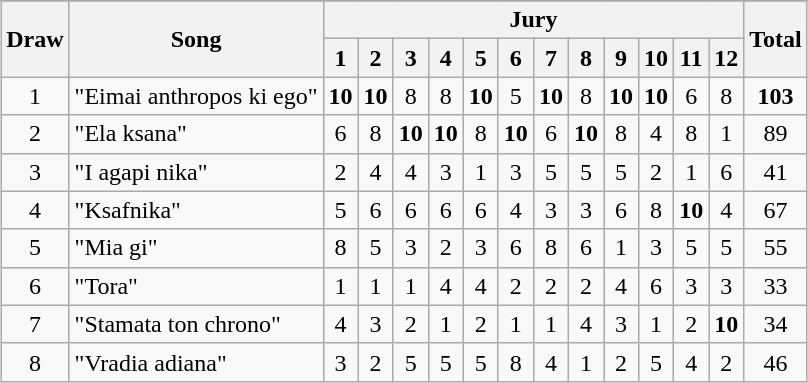<table class="wikitable plainrowheaders" style="margin: 1em auto 1em auto; text-align:center;">
<tr>
</tr>
<tr>
<th rowspan="2">Draw</th>
<th rowspan="2">Song</th>
<th colspan="12">Jury</th>
<th rowspan="2">Total</th>
</tr>
<tr>
<th>1</th>
<th>2</th>
<th>3</th>
<th>4</th>
<th>5</th>
<th>6</th>
<th>7</th>
<th>8</th>
<th>9</th>
<th>10</th>
<th>11</th>
<th>12</th>
</tr>
<tr>
<td>1</td>
<td align="left">"Eimai anthropos ki ego"</td>
<td><strong>10</strong></td>
<td><strong>10</strong></td>
<td>8</td>
<td>8</td>
<td><strong>10</strong></td>
<td>5</td>
<td><strong>10</strong></td>
<td>8</td>
<td><strong>10</strong></td>
<td><strong>10</strong></td>
<td>6</td>
<td>8</td>
<td><strong>103</strong></td>
</tr>
<tr>
<td>2</td>
<td align="left">"Ela ksana"</td>
<td>6</td>
<td>8</td>
<td><strong>10</strong></td>
<td><strong>10</strong></td>
<td>8</td>
<td><strong>10</strong></td>
<td>6</td>
<td><strong>10</strong></td>
<td>8</td>
<td>4</td>
<td>8</td>
<td>1</td>
<td>89</td>
</tr>
<tr>
<td>3</td>
<td align="left">"I agapi nika"</td>
<td>2</td>
<td>4</td>
<td>4</td>
<td>3</td>
<td>1</td>
<td>3</td>
<td>5</td>
<td>5</td>
<td>5</td>
<td>2</td>
<td>1</td>
<td>6</td>
<td>41</td>
</tr>
<tr>
<td>4</td>
<td align="left">"Ksafnika"</td>
<td>5</td>
<td>6</td>
<td>6</td>
<td>6</td>
<td>6</td>
<td>4</td>
<td>3</td>
<td>3</td>
<td>6</td>
<td>8</td>
<td><strong>10</strong></td>
<td>4</td>
<td>67</td>
</tr>
<tr>
<td>5</td>
<td align="left">"Mia gi"</td>
<td>8</td>
<td>5</td>
<td>3</td>
<td>2</td>
<td>3</td>
<td>6</td>
<td>8</td>
<td>6</td>
<td>1</td>
<td>3</td>
<td>5</td>
<td>5</td>
<td>55</td>
</tr>
<tr>
<td>6</td>
<td align="left">"Tora"</td>
<td>1</td>
<td>1</td>
<td>1</td>
<td>4</td>
<td>4</td>
<td>2</td>
<td>2</td>
<td>2</td>
<td>4</td>
<td>6</td>
<td>3</td>
<td>3</td>
<td>33</td>
</tr>
<tr>
<td>7</td>
<td align="left">"Stamata ton chrono"</td>
<td>4</td>
<td>3</td>
<td>2</td>
<td>1</td>
<td>2</td>
<td>1</td>
<td>1</td>
<td>4</td>
<td>3</td>
<td>1</td>
<td>2</td>
<td><strong>10</strong></td>
<td>34</td>
</tr>
<tr>
<td>8</td>
<td align="left">"Vradia adiana"</td>
<td>3</td>
<td>2</td>
<td>5</td>
<td>5</td>
<td>5</td>
<td>8</td>
<td>4</td>
<td>1</td>
<td>2</td>
<td>5</td>
<td>4</td>
<td>2</td>
<td>46</td>
</tr>
</table>
